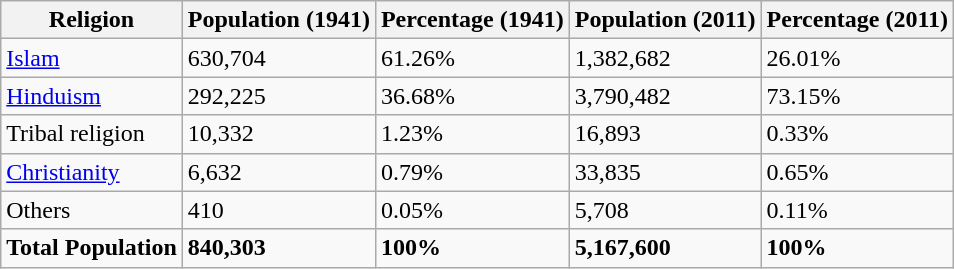<table class="wikitable sortable">
<tr>
<th>Religion</th>
<th>Population (1941)</th>
<th>Percentage (1941)</th>
<th>Population (2011)</th>
<th>Percentage (2011)</th>
</tr>
<tr>
<td><a href='#'>Islam</a> </td>
<td>630,704</td>
<td>61.26%</td>
<td>1,382,682</td>
<td>26.01%</td>
</tr>
<tr>
<td><a href='#'>Hinduism</a> </td>
<td>292,225</td>
<td>36.68%</td>
<td>3,790,482</td>
<td>73.15%</td>
</tr>
<tr>
<td>Tribal religion</td>
<td>10,332</td>
<td>1.23%</td>
<td>16,893</td>
<td>0.33%</td>
</tr>
<tr>
<td><a href='#'>Christianity</a> </td>
<td>6,632</td>
<td>0.79%</td>
<td>33,835</td>
<td>0.65%</td>
</tr>
<tr>
<td>Others</td>
<td>410</td>
<td>0.05%</td>
<td>5,708</td>
<td>0.11%</td>
</tr>
<tr>
<td><strong>Total Population</strong></td>
<td><strong>840,303</strong></td>
<td><strong>100%</strong></td>
<td><strong>5,167,600</strong></td>
<td><strong>100%</strong></td>
</tr>
</table>
